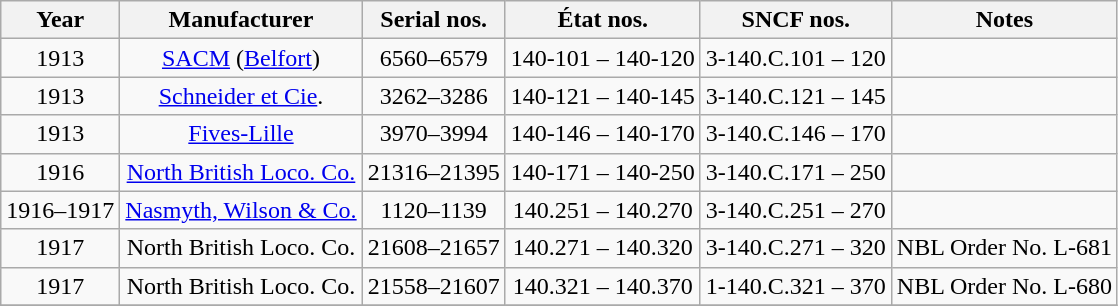<table class=wikitable style=text-align:center>
<tr>
<th>Year</th>
<th>Manufacturer</th>
<th>Serial nos.</th>
<th>État nos.</th>
<th>SNCF nos.</th>
<th>Notes</th>
</tr>
<tr>
<td>1913</td>
<td><a href='#'>SACM</a> (<a href='#'>Belfort</a>)</td>
<td>6560–6579</td>
<td>140-101 – 140-120</td>
<td>3-140.C.101 – 120</td>
<td align=left></td>
</tr>
<tr>
<td>1913</td>
<td><a href='#'>Schneider et Cie</a>.</td>
<td>3262–3286</td>
<td>140-121 – 140-145</td>
<td>3-140.C.121 – 145</td>
<td align=left></td>
</tr>
<tr>
<td>1913</td>
<td><a href='#'>Fives-Lille</a></td>
<td>3970–3994</td>
<td>140-146 – 140-170</td>
<td>3-140.C.146 – 170</td>
<td align=left></td>
</tr>
<tr>
<td>1916</td>
<td><a href='#'>North British Loco. Co.</a></td>
<td>21316–21395</td>
<td>140-171 – 140-250</td>
<td>3-140.C.171 – 250</td>
<td align=left></td>
</tr>
<tr>
<td>1916–1917</td>
<td><a href='#'>Nasmyth, Wilson & Co.</a></td>
<td>1120–1139</td>
<td>140.251 – 140.270</td>
<td>3-140.C.251 – 270</td>
<td align=left></td>
</tr>
<tr>
<td>1917</td>
<td>North British Loco. Co.</td>
<td>21608–21657</td>
<td>140.271 – 140.320</td>
<td>3-140.C.271 – 320</td>
<td align=left>NBL Order No. L-681</td>
</tr>
<tr>
<td>1917</td>
<td>North British Loco. Co.</td>
<td>21558–21607</td>
<td>140.321 – 140.370</td>
<td>1-140.C.321 – 370</td>
<td align=left>NBL Order No. L-680</td>
</tr>
<tr>
</tr>
</table>
